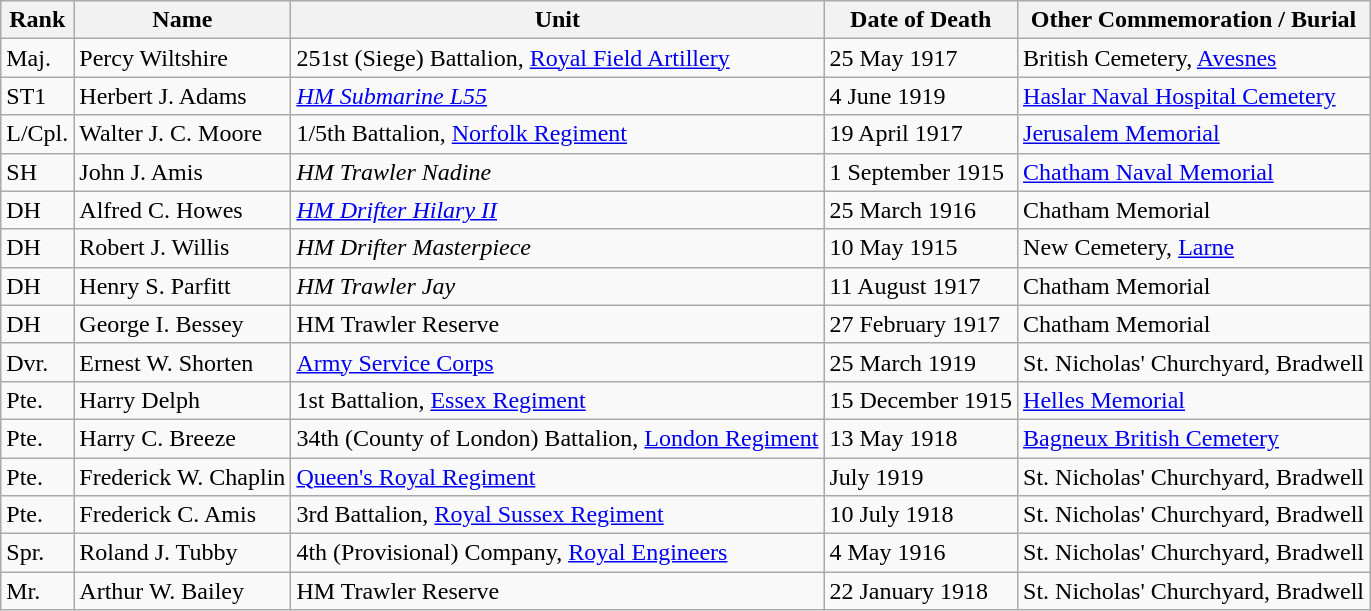<table class="wikitable">
<tr>
<th>Rank</th>
<th>Name</th>
<th>Unit</th>
<th>Date of Death</th>
<th>Other Commemoration / Burial</th>
</tr>
<tr>
<td>Maj.</td>
<td>Percy Wiltshire</td>
<td>251st (Siege) Battalion, <a href='#'>Royal Field Artillery</a></td>
<td>25 May 1917</td>
<td>British Cemetery, <a href='#'>Avesnes</a></td>
</tr>
<tr>
<td>ST1</td>
<td>Herbert J. Adams</td>
<td><a href='#'><em>HM Submarine L55</em></a></td>
<td>4 June 1919</td>
<td><a href='#'>Haslar Naval Hospital Cemetery</a></td>
</tr>
<tr>
<td>L/Cpl.</td>
<td>Walter J. C. Moore</td>
<td>1/5th Battalion, <a href='#'>Norfolk Regiment</a></td>
<td>19 April 1917</td>
<td><a href='#'>Jerusalem Memorial</a></td>
</tr>
<tr>
<td>SH</td>
<td>John J. Amis</td>
<td><em>HM Trawler Nadine</em></td>
<td>1 September 1915</td>
<td><a href='#'>Chatham Naval Memorial</a></td>
</tr>
<tr>
<td>DH</td>
<td>Alfred C. Howes</td>
<td><a href='#'><em>HM Drifter Hilary II</em></a></td>
<td>25 March 1916</td>
<td>Chatham Memorial</td>
</tr>
<tr>
<td>DH</td>
<td>Robert J. Willis</td>
<td><em>HM Drifter Masterpiece</em></td>
<td>10 May 1915</td>
<td>New Cemetery, <a href='#'>Larne</a></td>
</tr>
<tr>
<td>DH</td>
<td>Henry S. Parfitt</td>
<td><em>HM Trawler Jay</em></td>
<td>11 August 1917</td>
<td>Chatham Memorial</td>
</tr>
<tr>
<td>DH</td>
<td>George I. Bessey</td>
<td>HM Trawler Reserve</td>
<td>27 February 1917</td>
<td>Chatham Memorial</td>
</tr>
<tr>
<td>Dvr.</td>
<td>Ernest W. Shorten</td>
<td><a href='#'>Army Service Corps</a></td>
<td>25 March 1919</td>
<td>St. Nicholas' Churchyard, Bradwell</td>
</tr>
<tr>
<td>Pte.</td>
<td>Harry Delph</td>
<td>1st Battalion, <a href='#'>Essex Regiment</a></td>
<td>15 December 1915</td>
<td><a href='#'>Helles Memorial</a></td>
</tr>
<tr>
<td>Pte.</td>
<td>Harry C. Breeze</td>
<td>34th (County of London) Battalion, <a href='#'>London Regiment</a></td>
<td>13 May 1918</td>
<td><a href='#'>Bagneux British Cemetery</a></td>
</tr>
<tr>
<td>Pte.</td>
<td>Frederick W. Chaplin</td>
<td><a href='#'>Queen's Royal Regiment</a></td>
<td>July 1919</td>
<td>St. Nicholas' Churchyard, Bradwell</td>
</tr>
<tr>
<td>Pte.</td>
<td>Frederick C. Amis</td>
<td>3rd Battalion, <a href='#'>Royal Sussex Regiment</a></td>
<td>10 July 1918</td>
<td>St. Nicholas' Churchyard, Bradwell</td>
</tr>
<tr>
<td>Spr.</td>
<td>Roland J. Tubby</td>
<td>4th (Provisional) Company, <a href='#'>Royal Engineers</a></td>
<td>4 May 1916</td>
<td>St. Nicholas' Churchyard, Bradwell</td>
</tr>
<tr>
<td>Mr.</td>
<td>Arthur W. Bailey</td>
<td>HM Trawler Reserve</td>
<td>22 January 1918</td>
<td>St. Nicholas' Churchyard, Bradwell</td>
</tr>
</table>
